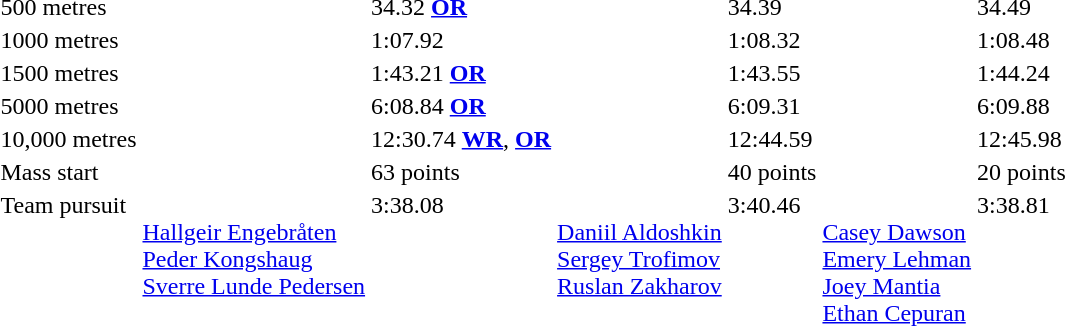<table>
<tr valign="top">
<td>500 metres<br></td>
<td></td>
<td>34.32 <strong><a href='#'>OR</a></strong></td>
<td></td>
<td>34.39</td>
<td></td>
<td>34.49</td>
</tr>
<tr valign="top">
<td>1000 metres<br></td>
<td></td>
<td>1:07.92</td>
<td></td>
<td>1:08.32</td>
<td></td>
<td>1:08.48</td>
</tr>
<tr valign="top">
<td>1500 metres<br></td>
<td></td>
<td>1:43.21 <strong><a href='#'>OR</a></strong></td>
<td></td>
<td>1:43.55</td>
<td></td>
<td>1:44.24</td>
</tr>
<tr valign="top">
<td>5000 metres<br></td>
<td></td>
<td>6:08.84 <strong><a href='#'>OR</a></strong></td>
<td></td>
<td>6:09.31</td>
<td></td>
<td>6:09.88</td>
</tr>
<tr valign="top">
<td>10,000 metres<br></td>
<td></td>
<td>12:30.74 <strong><a href='#'>WR</a></strong>, <strong><a href='#'>OR</a></strong></td>
<td></td>
<td>12:44.59</td>
<td></td>
<td>12:45.98</td>
</tr>
<tr valign="top">
<td>Mass start<br></td>
<td></td>
<td>63 points</td>
<td></td>
<td>40 points</td>
<td></td>
<td>20 points</td>
</tr>
<tr valign="top">
<td>Team pursuit<br></td>
<td><br><a href='#'>Hallgeir Engebråten</a><br><a href='#'>Peder Kongshaug</a><br><a href='#'>Sverre Lunde Pedersen</a></td>
<td>3:38.08</td>
<td><br><a href='#'>Daniil Aldoshkin</a><br><a href='#'>Sergey Trofimov</a><br><a href='#'>Ruslan Zakharov</a></td>
<td>3:40.46</td>
<td><br><a href='#'>Casey Dawson</a><br><a href='#'>Emery Lehman</a><br><a href='#'>Joey Mantia</a><br><a href='#'>Ethan Cepuran</a></td>
<td>3:38.81</td>
</tr>
</table>
